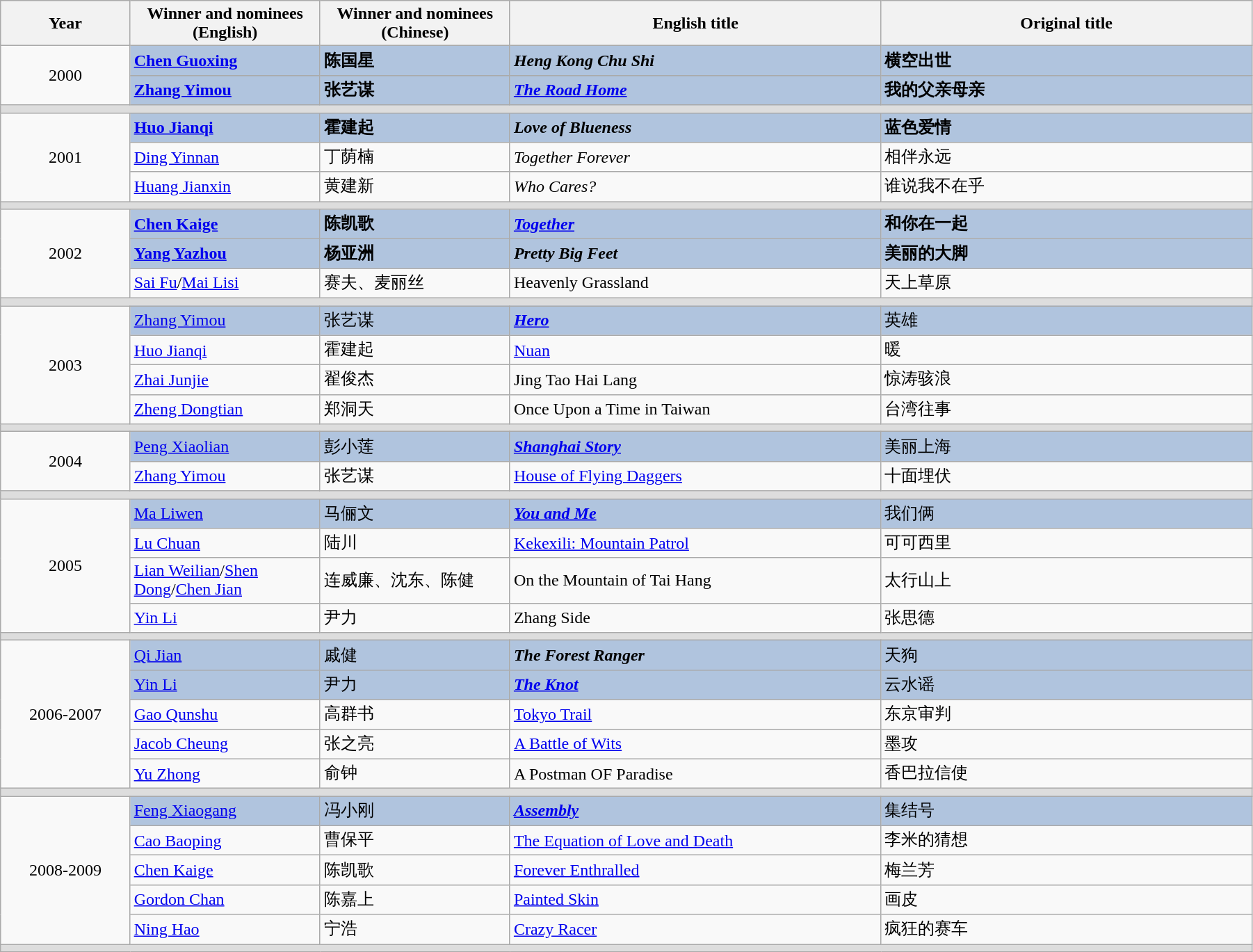<table class="wikitable" width="95%" cellpadding="5">
<tr>
<th width="100"><strong>Year</strong></th>
<th width="150"><strong>Winner and nominees<br>(English)</strong></th>
<th width="150"><strong>Winner and nominees<br>(Chinese)</strong></th>
<th width="300"><strong>English title</strong></th>
<th width="300"><strong>Original title</strong></th>
</tr>
<tr>
<td rowspan="2" style="text-align:center;">2000</td>
<td style="background:#B0C4DE;"><strong><a href='#'>Chen Guoxing</a></strong></td>
<td style="background:#B0C4DE;"><strong>陈国星</strong></td>
<td style="background:#B0C4DE;"><strong><em>Heng Kong Chu Shi</em></strong></td>
<td style="background:#B0C4DE;"><strong>横空出世</strong></td>
</tr>
<tr>
<td style="background:#B0C4DE;"><strong><a href='#'>Zhang Yimou</a></strong></td>
<td style="background:#B0C4DE;"><strong>张艺谋</strong></td>
<td style="background:#B0C4DE;"><strong><em><a href='#'>The Road Home</a></em></strong></td>
<td style="background:#B0C4DE;"><strong>我的父亲母亲</strong></td>
</tr>
<tr bgcolor=#DDDDDD>
<td colspan=5></td>
</tr>
<tr>
<td rowspan="3" style="text-align:center;">2001</td>
<td style="background:#B0C4DE;"><strong><a href='#'>Huo Jianqi</a></strong></td>
<td style="background:#B0C4DE;"><strong>霍建起</strong></td>
<td style="background:#B0C4DE;"><strong><em>Love of Blueness</em></strong></td>
<td style="background:#B0C4DE;"><strong>蓝色爱情</strong></td>
</tr>
<tr>
<td><a href='#'>Ding Yinnan</a></td>
<td>丁荫楠</td>
<td><em>Together Forever</em></td>
<td>相伴永远</td>
</tr>
<tr>
<td><a href='#'>Huang Jianxin</a></td>
<td>黄建新</td>
<td><em>Who Cares?</em></td>
<td>谁说我不在乎</td>
</tr>
<tr bgcolor=#DDDDDD>
<td colspan=5></td>
</tr>
<tr>
<td rowspan="3" style="text-align:center;">2002</td>
<td style="background:#B0C4DE;"><strong><a href='#'>Chen Kaige</a></strong></td>
<td style="background:#B0C4DE;"><strong>陈凯歌</strong></td>
<td style="background:#B0C4DE;"><strong><em><a href='#'>Together</a></em></strong></td>
<td style="background:#B0C4DE;"><strong>和你在一起</strong></td>
</tr>
<tr>
<td style="background:#B0C4DE;"><strong><a href='#'>Yang Yazhou</a></strong></td>
<td style="background:#B0C4DE;"><strong>杨亚洲</strong></td>
<td style="background:#B0C4DE;"><strong><em>Pretty Big Feet</em></strong></td>
<td style="background:#B0C4DE;"><strong>美丽的大脚<em></td>
</tr>
<tr>
<td><a href='#'>Sai Fu</a>/<a href='#'>Mai Lisi</a></td>
<td>赛夫、麦丽丝</td>
<td></em>Heavenly Grassland<em></td>
<td>天上草原</td>
</tr>
<tr bgcolor=#DDDDDD>
<td colspan=5></td>
</tr>
<tr>
<td rowspan="4" style="text-align:center;">2003</td>
<td style="background:#B0C4DE;"></strong><a href='#'>Zhang Yimou</a><strong></td>
<td style="background:#B0C4DE;"></strong>张艺谋<strong></td>
<td style="background:#B0C4DE;"><strong><em><a href='#'>Hero</a></em></strong></td>
<td style="background:#B0C4DE;"></strong>英雄<strong></td>
</tr>
<tr>
<td><a href='#'>Huo Jianqi</a></td>
<td>霍建起</td>
<td></em><a href='#'>Nuan</a><em></td>
<td>暖</td>
</tr>
<tr>
<td><a href='#'>Zhai Junjie</a></td>
<td>翟俊杰</td>
<td></em>Jing Tao Hai Lang<em></td>
<td>惊涛骇浪</td>
</tr>
<tr>
<td><a href='#'>Zheng Dongtian</a></td>
<td>郑洞天</td>
<td></em>Once Upon a Time in Taiwan<em></td>
<td>台湾往事</td>
</tr>
<tr bgcolor=#DDDDDD>
<td colspan=5></td>
</tr>
<tr>
<td rowspan="2" style="text-align:center;">2004</td>
<td style="background:#B0C4DE;"></strong><a href='#'>Peng Xiaolian</a><strong></td>
<td style="background:#B0C4DE;"></strong>彭小莲<strong></td>
<td style="background:#B0C4DE;"><strong><em><a href='#'>Shanghai Story</a></em></strong></td>
<td style="background:#B0C4DE;"></strong>美丽上海<strong></td>
</tr>
<tr>
<td><a href='#'>Zhang Yimou</a></td>
<td>张艺谋</td>
<td></em><a href='#'>House of Flying Daggers</a><em></td>
<td>十面埋伏</td>
</tr>
<tr bgcolor=#DDDDDD>
<td colspan=5></td>
</tr>
<tr>
<td rowspan="4" style="text-align:center;">2005</td>
<td style="background:#B0C4DE;"></strong><a href='#'>Ma Liwen</a><strong></td>
<td style="background:#B0C4DE;"></strong>马俪文<strong></td>
<td style="background:#B0C4DE;"><strong><em><a href='#'>You and Me</a></em></strong></td>
<td style="background:#B0C4DE;"></strong>我们俩<strong></td>
</tr>
<tr>
<td><a href='#'>Lu Chuan</a></td>
<td>陆川</td>
<td></em><a href='#'>Kekexili: Mountain Patrol</a><em></td>
<td>可可西里</td>
</tr>
<tr>
<td><a href='#'>Lian Weilian</a>/<a href='#'>Shen Dong</a>/<a href='#'>Chen Jian</a></td>
<td>连威廉、沈东、陈健</td>
<td></em>On the Mountain of Tai Hang<em></td>
<td>太行山上</td>
</tr>
<tr>
<td><a href='#'>Yin Li</a></td>
<td>尹力</td>
<td></em>Zhang Side<em></td>
<td>张思德</td>
</tr>
<tr bgcolor=#DDDDDD>
<td colspan=5></td>
</tr>
<tr>
<td rowspan="5" style="text-align:center;">2006-2007</td>
<td style="background:#B0C4DE;"></strong><a href='#'>Qi Jian</a><strong></td>
<td style="background:#B0C4DE;"></strong>戚健<strong></td>
<td style="background:#B0C4DE;"><strong><em>The Forest Ranger</em></strong></td>
<td style="background:#B0C4DE;"></strong>天狗<strong></td>
</tr>
<tr>
<td style="background:#B0C4DE;"></strong><a href='#'>Yin Li</a><strong></td>
<td style="background:#B0C4DE;"></strong>尹力<strong></td>
<td style="background:#B0C4DE;"><strong><em><a href='#'>The Knot</a></em></strong></td>
<td style="background:#B0C4DE;"></strong>云水谣<strong></td>
</tr>
<tr>
<td><a href='#'>Gao Qunshu</a></td>
<td>高群书</td>
<td></em><a href='#'>Tokyo Trail</a><em></td>
<td>东京审判</td>
</tr>
<tr>
<td><a href='#'>Jacob Cheung</a></td>
<td>张之亮</td>
<td></em><a href='#'>A Battle of Wits</a><em></td>
<td>墨攻</td>
</tr>
<tr>
<td><a href='#'>Yu Zhong</a></td>
<td>俞钟</td>
<td></em>A Postman OF Paradise<em></td>
<td>香巴拉信使</td>
</tr>
<tr bgcolor=#DDDDDD>
<td colspan=5></td>
</tr>
<tr>
<td rowspan="5" style="text-align:center;">2008-2009</td>
<td style="background:#B0C4DE;"></strong><a href='#'>Feng Xiaogang</a><strong></td>
<td style="background:#B0C4DE;"></strong>冯小刚<strong></td>
<td style="background:#B0C4DE;"><strong><em><a href='#'>Assembly</a></em></strong></td>
<td style="background:#B0C4DE;"></strong>集结号<strong></td>
</tr>
<tr>
<td><a href='#'>Cao Baoping</a></td>
<td>曹保平</td>
<td></em><a href='#'>The Equation of Love and Death</a><em></td>
<td>李米的猜想</td>
</tr>
<tr>
<td><a href='#'>Chen Kaige</a></td>
<td>陈凯歌</td>
<td></em><a href='#'>Forever Enthralled</a><em></td>
<td>梅兰芳</td>
</tr>
<tr>
<td><a href='#'>Gordon Chan</a></td>
<td>陈嘉上</td>
<td></em><a href='#'>Painted Skin</a><em></td>
<td>画皮</td>
</tr>
<tr>
<td><a href='#'>Ning Hao</a></td>
<td>宁浩</td>
<td></em><a href='#'>Crazy Racer</a><em></td>
<td>疯狂的赛车</td>
</tr>
<tr bgcolor=#DDDDDD>
<td colspan=5></td>
</tr>
</table>
